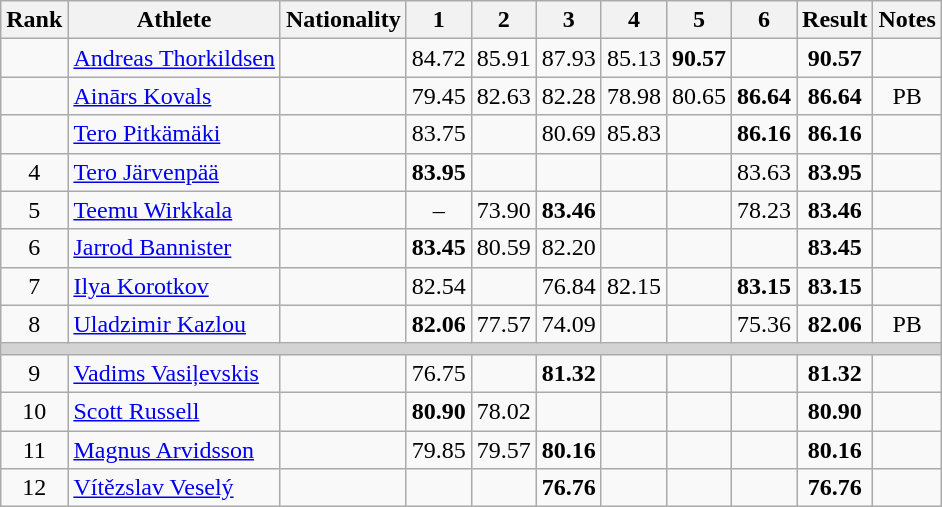<table class="sortable wikitable" style="text-align:center">
<tr>
<th>Rank</th>
<th>Athlete</th>
<th>Nationality</th>
<th>1</th>
<th>2</th>
<th>3</th>
<th>4</th>
<th>5</th>
<th>6</th>
<th>Result</th>
<th>Notes</th>
</tr>
<tr>
<td></td>
<td align="left"><a href='#'>Andreas Thorkildsen</a></td>
<td align="left"></td>
<td>84.72</td>
<td>85.91</td>
<td>87.93</td>
<td>85.13</td>
<td><strong>90.57</strong></td>
<td></td>
<td><strong>90.57</strong></td>
<td></td>
</tr>
<tr>
<td></td>
<td align="left"><a href='#'>Ainārs Kovals</a></td>
<td align="left"></td>
<td>79.45</td>
<td>82.63</td>
<td>82.28</td>
<td>78.98</td>
<td>80.65</td>
<td><strong>86.64</strong></td>
<td><strong>86.64</strong></td>
<td>PB</td>
</tr>
<tr>
<td></td>
<td align="left"><a href='#'>Tero Pitkämäki</a></td>
<td align="left"></td>
<td>83.75</td>
<td></td>
<td>80.69</td>
<td>85.83</td>
<td></td>
<td><strong>86.16</strong></td>
<td><strong>86.16</strong></td>
<td></td>
</tr>
<tr>
<td>4</td>
<td align="left"><a href='#'>Tero Järvenpää</a></td>
<td align="left"></td>
<td><strong>83.95</strong></td>
<td></td>
<td></td>
<td></td>
<td></td>
<td>83.63</td>
<td><strong>83.95</strong></td>
<td></td>
</tr>
<tr>
<td>5</td>
<td align="left"><a href='#'>Teemu Wirkkala</a></td>
<td align="left"></td>
<td>–</td>
<td>73.90</td>
<td><strong>83.46</strong></td>
<td></td>
<td></td>
<td>78.23</td>
<td><strong>83.46</strong></td>
<td></td>
</tr>
<tr>
<td>6</td>
<td align="left"><a href='#'>Jarrod Bannister</a></td>
<td align="left"></td>
<td><strong>83.45</strong></td>
<td>80.59</td>
<td>82.20</td>
<td></td>
<td></td>
<td></td>
<td><strong>83.45</strong></td>
<td></td>
</tr>
<tr>
<td>7</td>
<td align="left"><a href='#'>Ilya Korotkov</a></td>
<td align="left"></td>
<td>82.54</td>
<td></td>
<td>76.84</td>
<td>82.15</td>
<td></td>
<td><strong>83.15</strong></td>
<td><strong>83.15</strong></td>
<td></td>
</tr>
<tr>
<td>8</td>
<td align="left"><a href='#'>Uladzimir Kazlou</a></td>
<td align="left"></td>
<td><strong>82.06</strong></td>
<td>77.57</td>
<td>74.09</td>
<td></td>
<td></td>
<td>75.36</td>
<td><strong>82.06</strong></td>
<td>PB</td>
</tr>
<tr>
<td colspan=11 bgcolor=lightgray></td>
</tr>
<tr>
<td>9</td>
<td align="left"><a href='#'>Vadims Vasiļevskis</a></td>
<td align="left"></td>
<td>76.75</td>
<td></td>
<td><strong>81.32</strong></td>
<td></td>
<td></td>
<td></td>
<td><strong>81.32</strong></td>
<td></td>
</tr>
<tr>
<td>10</td>
<td align="left"><a href='#'>Scott Russell</a></td>
<td align="left"></td>
<td><strong>80.90</strong></td>
<td>78.02</td>
<td></td>
<td></td>
<td></td>
<td></td>
<td><strong>80.90</strong></td>
<td></td>
</tr>
<tr>
<td>11</td>
<td align="left"><a href='#'>Magnus Arvidsson</a></td>
<td align="left"></td>
<td>79.85</td>
<td>79.57</td>
<td><strong>80.16</strong></td>
<td></td>
<td></td>
<td></td>
<td><strong>80.16</strong></td>
<td></td>
</tr>
<tr>
<td>12</td>
<td align="left"><a href='#'>Vítězslav Veselý</a></td>
<td align="left"></td>
<td></td>
<td></td>
<td><strong>76.76</strong></td>
<td></td>
<td></td>
<td></td>
<td><strong>76.76</strong></td>
<td></td>
</tr>
</table>
